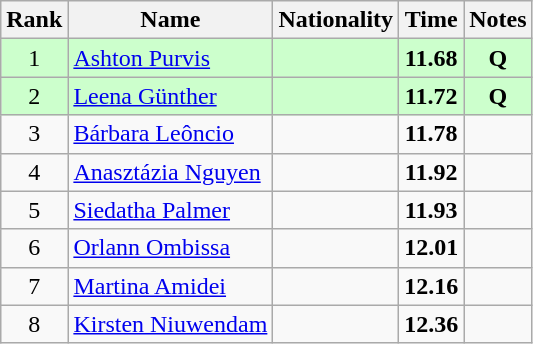<table class="wikitable sortable" style="text-align:center">
<tr>
<th>Rank</th>
<th>Name</th>
<th>Nationality</th>
<th>Time</th>
<th>Notes</th>
</tr>
<tr bgcolor=ccffcc>
<td>1</td>
<td align=left><a href='#'>Ashton Purvis</a></td>
<td align=left></td>
<td><strong>11.68</strong></td>
<td><strong>Q</strong></td>
</tr>
<tr bgcolor=ccffcc>
<td>2</td>
<td align=left><a href='#'>Leena Günther</a></td>
<td align=left></td>
<td><strong>11.72</strong></td>
<td><strong>Q</strong></td>
</tr>
<tr>
<td>3</td>
<td align=left><a href='#'>Bárbara Leôncio</a></td>
<td align=left></td>
<td><strong>11.78</strong></td>
<td></td>
</tr>
<tr>
<td>4</td>
<td align=left><a href='#'>Anasztázia Nguyen</a></td>
<td align=left></td>
<td><strong>11.92</strong></td>
<td></td>
</tr>
<tr>
<td>5</td>
<td align=left><a href='#'>Siedatha Palmer</a></td>
<td align=left></td>
<td><strong>11.93</strong></td>
<td></td>
</tr>
<tr>
<td>6</td>
<td align=left><a href='#'>Orlann Ombissa</a></td>
<td align=left></td>
<td><strong>12.01</strong></td>
<td></td>
</tr>
<tr>
<td>7</td>
<td align=left><a href='#'>Martina Amidei</a></td>
<td align=left></td>
<td><strong>12.16</strong></td>
<td></td>
</tr>
<tr>
<td>8</td>
<td align=left><a href='#'>Kirsten Niuwendam</a></td>
<td align=left></td>
<td><strong>12.36</strong></td>
<td></td>
</tr>
</table>
